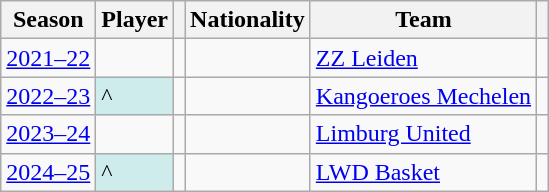<table class="wikitable plainrowheaders sortable" summary="Year (sortable), Player (sortable), Position (sortable), Nationality (sortable) and Team (sortable)">
<tr>
<th scope="col">Season</th>
<th scope="col">Player</th>
<th scope="col"></th>
<th scope="col">Nationality</th>
<th scope="col">Team</th>
<th scope="col"></th>
</tr>
<tr>
<td align=center><a href='#'>2021–22</a></td>
<td></td>
<td align=center></td>
<td></td>
<td> <a href='#'>ZZ Leiden</a></td>
<td align=center></td>
</tr>
<tr>
<td align=center><a href='#'>2022–23</a></td>
<td style="background:#CFECEC;">^</td>
<td align=center></td>
<td></td>
<td> <a href='#'>Kangoeroes Mechelen</a></td>
<td align=center></td>
</tr>
<tr>
<td align=center><a href='#'>2023–24</a></td>
<td></td>
<td align=center></td>
<td></td>
<td> <a href='#'>Limburg United</a></td>
<td align=center></td>
</tr>
<tr>
<td align=center><a href='#'>2024–25</a></td>
<td style="background:#CFECEC;">^</td>
<td align=center></td>
<td></td>
<td> <a href='#'>LWD Basket</a></td>
<td align=center></td>
</tr>
</table>
